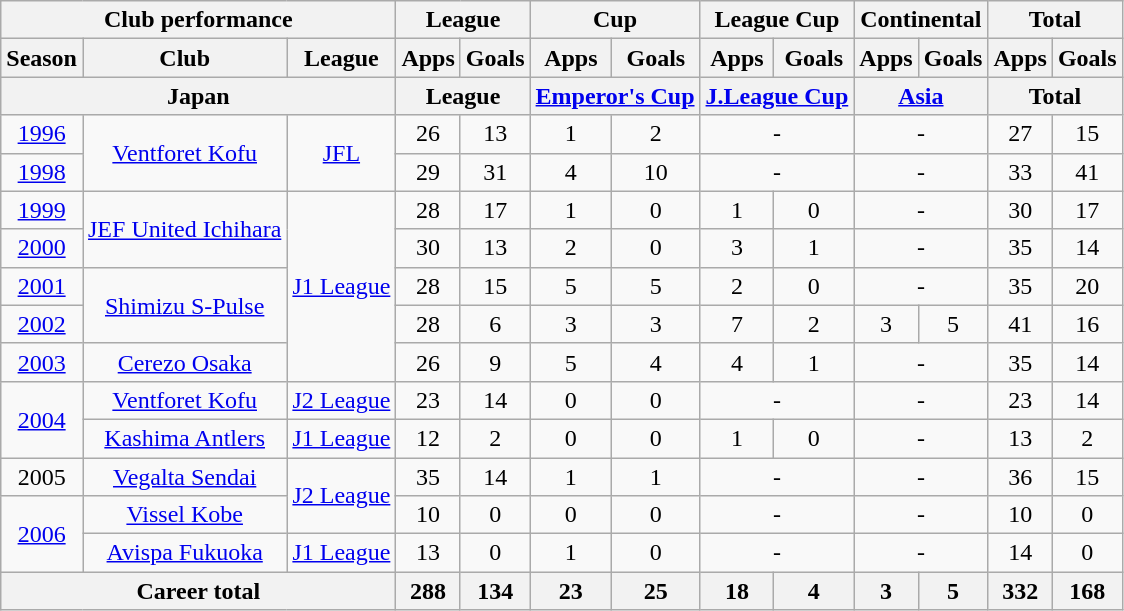<table class="wikitable" style="text-align:center">
<tr>
<th colspan=3>Club performance</th>
<th colspan=2>League</th>
<th colspan=2>Cup</th>
<th colspan=2>League Cup</th>
<th colspan=2>Continental</th>
<th colspan=2>Total</th>
</tr>
<tr>
<th>Season</th>
<th>Club</th>
<th>League</th>
<th>Apps</th>
<th>Goals</th>
<th>Apps</th>
<th>Goals</th>
<th>Apps</th>
<th>Goals</th>
<th>Apps</th>
<th>Goals</th>
<th>Apps</th>
<th>Goals</th>
</tr>
<tr>
<th colspan=3>Japan</th>
<th colspan=2>League</th>
<th colspan=2><a href='#'>Emperor's Cup</a></th>
<th colspan=2><a href='#'>J.League Cup</a></th>
<th colspan=2><a href='#'>Asia</a></th>
<th colspan=2>Total</th>
</tr>
<tr>
<td><a href='#'>1996</a></td>
<td rowspan="2"><a href='#'>Ventforet Kofu</a></td>
<td rowspan="2"><a href='#'>JFL</a></td>
<td>26</td>
<td>13</td>
<td>1</td>
<td>2</td>
<td colspan="2">-</td>
<td colspan="2">-</td>
<td>27</td>
<td>15</td>
</tr>
<tr>
<td><a href='#'>1998</a></td>
<td>29</td>
<td>31</td>
<td>4</td>
<td>10</td>
<td colspan="2">-</td>
<td colspan="2">-</td>
<td>33</td>
<td>41</td>
</tr>
<tr>
<td><a href='#'>1999</a></td>
<td rowspan="2"><a href='#'>JEF United Ichihara</a></td>
<td rowspan="5"><a href='#'>J1 League</a></td>
<td>28</td>
<td>17</td>
<td>1</td>
<td>0</td>
<td>1</td>
<td>0</td>
<td colspan="2">-</td>
<td>30</td>
<td>17</td>
</tr>
<tr>
<td><a href='#'>2000</a></td>
<td>30</td>
<td>13</td>
<td>2</td>
<td>0</td>
<td>3</td>
<td>1</td>
<td colspan="2">-</td>
<td>35</td>
<td>14</td>
</tr>
<tr>
<td><a href='#'>2001</a></td>
<td rowspan="2"><a href='#'>Shimizu S-Pulse</a></td>
<td>28</td>
<td>15</td>
<td>5</td>
<td>5</td>
<td>2</td>
<td>0</td>
<td colspan="2">-</td>
<td>35</td>
<td>20</td>
</tr>
<tr>
<td><a href='#'>2002</a></td>
<td>28</td>
<td>6</td>
<td>3</td>
<td>3</td>
<td>7</td>
<td>2</td>
<td>3</td>
<td>5</td>
<td>41</td>
<td>16</td>
</tr>
<tr>
<td><a href='#'>2003</a></td>
<td><a href='#'>Cerezo Osaka</a></td>
<td>26</td>
<td>9</td>
<td>5</td>
<td>4</td>
<td>4</td>
<td>1</td>
<td colspan="2">-</td>
<td>35</td>
<td>14</td>
</tr>
<tr>
<td rowspan="2"><a href='#'>2004</a></td>
<td><a href='#'>Ventforet Kofu</a></td>
<td><a href='#'>J2 League</a></td>
<td>23</td>
<td>14</td>
<td>0</td>
<td>0</td>
<td colspan="2">-</td>
<td colspan="2">-</td>
<td>23</td>
<td>14</td>
</tr>
<tr>
<td><a href='#'>Kashima Antlers</a></td>
<td><a href='#'>J1 League</a></td>
<td>12</td>
<td>2</td>
<td>0</td>
<td>0</td>
<td>1</td>
<td>0</td>
<td colspan="2">-</td>
<td>13</td>
<td>2</td>
</tr>
<tr>
<td>2005</td>
<td><a href='#'>Vegalta Sendai</a></td>
<td rowspan="2"><a href='#'>J2 League</a></td>
<td>35</td>
<td>14</td>
<td>1</td>
<td>1</td>
<td colspan="2">-</td>
<td colspan="2">-</td>
<td>36</td>
<td>15</td>
</tr>
<tr>
<td rowspan="2"><a href='#'>2006</a></td>
<td><a href='#'>Vissel Kobe</a></td>
<td>10</td>
<td>0</td>
<td>0</td>
<td>0</td>
<td colspan="2">-</td>
<td colspan="2">-</td>
<td>10</td>
<td>0</td>
</tr>
<tr>
<td><a href='#'>Avispa Fukuoka</a></td>
<td><a href='#'>J1 League</a></td>
<td>13</td>
<td>0</td>
<td>1</td>
<td>0</td>
<td colspan="2">-</td>
<td colspan="2">-</td>
<td>14</td>
<td>0</td>
</tr>
<tr>
<th colspan=3>Career total</th>
<th>288</th>
<th>134</th>
<th>23</th>
<th>25</th>
<th>18</th>
<th>4</th>
<th>3</th>
<th>5</th>
<th>332</th>
<th>168</th>
</tr>
</table>
